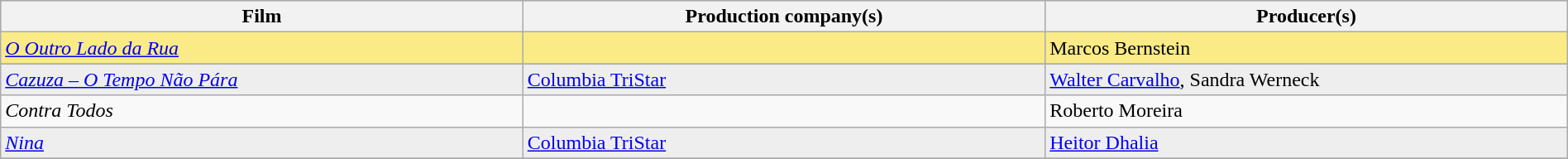<table class="wikitable" style="width:100%;">
<tr style="background:#bebebe">
<th style="width:33%;">Film</th>
<th style="width:33%;">Production company(s)</th>
<th style="width:33%;">Producer(s)</th>
</tr>
<tr style="background:#FAEB86">
<td><em><a href='#'>O Outro Lado da Rua</a></em></td>
<td></td>
<td>Marcos Bernstein</td>
</tr>
<tr>
</tr>
<tr style="background:#eee;">
<td><em><a href='#'>Cazuza – O Tempo Não Pára</a> </em></td>
<td><a href='#'>Columbia TriStar</a></td>
<td><a href='#'>Walter Carvalho</a>, Sandra Werneck</td>
</tr>
<tr>
<td><em>Contra Todos</em></td>
<td></td>
<td>Roberto Moreira</td>
</tr>
<tr style="background:#eee;">
<td><em><a href='#'>Nina</a> </em></td>
<td><a href='#'>Columbia TriStar</a></td>
<td><a href='#'>Heitor Dhalia</a></td>
</tr>
<tr>
</tr>
</table>
